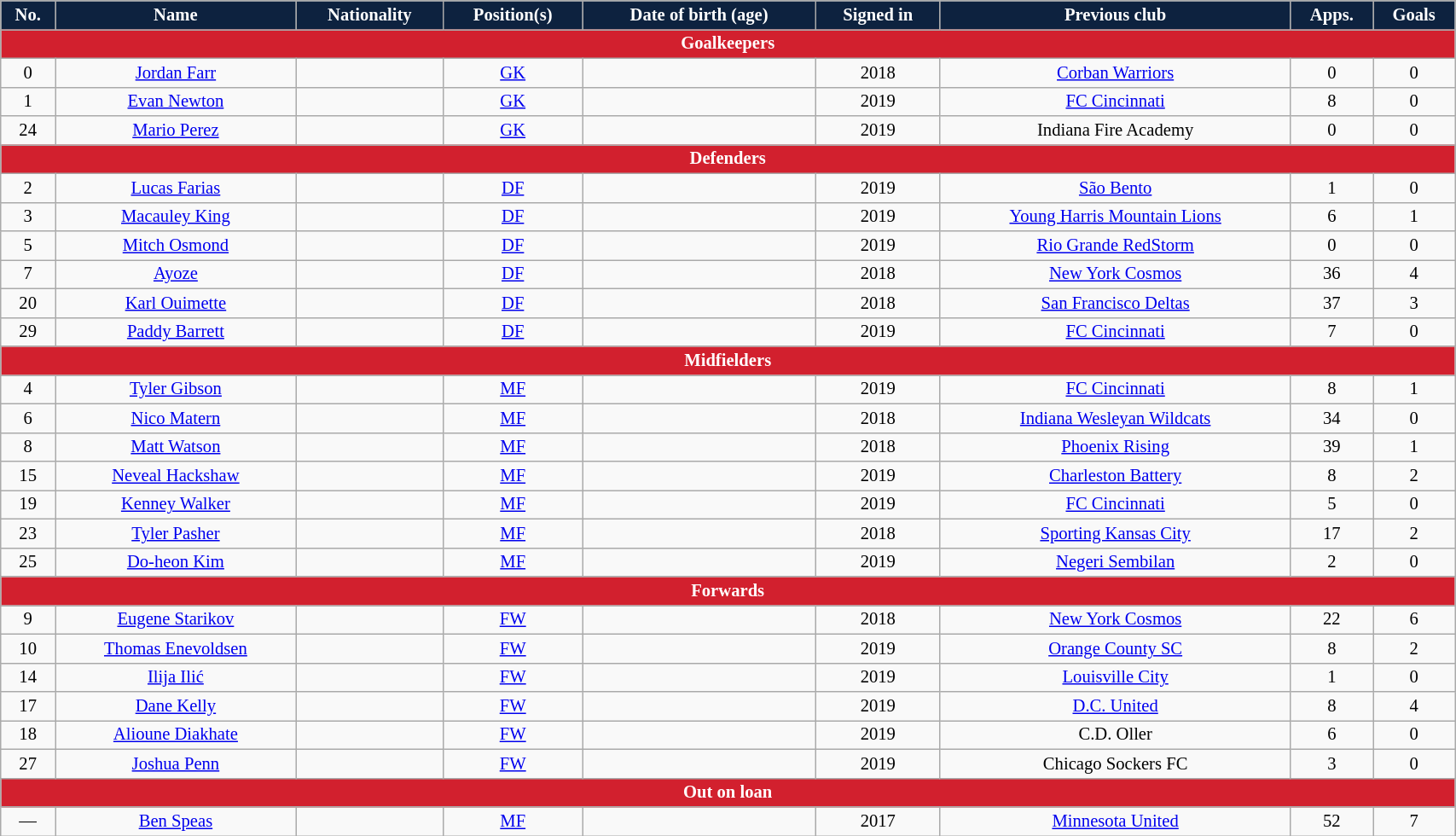<table class="wikitable" style="text-align:center; font-size:86%; width:90%;">
<tr>
<th style="background:#0D223F; color:white; text-align:center;">No.</th>
<th style="background:#0D223F; color:white; text-align:center;">Name</th>
<th style="background:#0D223F; color:white; text-align:center;">Nationality</th>
<th style="background:#0D223F; color:white; text-align:center;">Position(s)</th>
<th style="background:#0D223F; color:white; text-align:center;">Date of birth (age)</th>
<th style="background:#0D223F; color:white; text-align:center;">Signed in</th>
<th style="background:#0D223F; color:white; text-align:center;">Previous club</th>
<th style="background:#0D223F; color:white; text-align:center;">Apps.</th>
<th style="background:#0D223F; color:white; text-align:center;">Goals</th>
</tr>
<tr>
<th colspan=9 style="background:#D2202E; color:white; text-align:center;">Goalkeepers</th>
</tr>
<tr>
<td>0</td>
<td><a href='#'>Jordan Farr</a></td>
<td></td>
<td><a href='#'>GK</a></td>
<td></td>
<td>2018</td>
<td> <a href='#'>Corban Warriors</a></td>
<td>0</td>
<td>0</td>
</tr>
<tr>
<td>1</td>
<td><a href='#'>Evan Newton</a></td>
<td></td>
<td><a href='#'>GK</a></td>
<td></td>
<td>2019</td>
<td> <a href='#'>FC Cincinnati</a></td>
<td>8</td>
<td>0</td>
</tr>
<tr>
<td>24</td>
<td><a href='#'>Mario Perez</a></td>
<td></td>
<td><a href='#'>GK</a></td>
<td></td>
<td>2019</td>
<td> Indiana Fire Academy</td>
<td>0</td>
<td>0</td>
</tr>
<tr>
<th colspan=9 style="background:#D2202E; color:white; text-align:center;">Defenders</th>
</tr>
<tr>
<td>2</td>
<td><a href='#'>Lucas Farias</a></td>
<td></td>
<td><a href='#'>DF</a></td>
<td></td>
<td>2019</td>
<td> <a href='#'>São Bento</a></td>
<td>1</td>
<td>0</td>
</tr>
<tr>
<td>3</td>
<td><a href='#'>Macauley King</a></td>
<td></td>
<td><a href='#'>DF</a></td>
<td></td>
<td>2019</td>
<td> <a href='#'>Young Harris Mountain Lions</a></td>
<td>6</td>
<td>1</td>
</tr>
<tr>
<td>5</td>
<td><a href='#'>Mitch Osmond</a></td>
<td></td>
<td><a href='#'>DF</a></td>
<td></td>
<td>2019</td>
<td> <a href='#'>Rio Grande RedStorm</a></td>
<td>0</td>
<td>0</td>
</tr>
<tr>
<td>7</td>
<td><a href='#'>Ayoze</a></td>
<td></td>
<td><a href='#'>DF</a></td>
<td></td>
<td>2018</td>
<td> <a href='#'>New York Cosmos</a></td>
<td>36</td>
<td>4</td>
</tr>
<tr>
<td>20</td>
<td><a href='#'>Karl Ouimette</a></td>
<td></td>
<td><a href='#'>DF</a></td>
<td></td>
<td>2018</td>
<td> <a href='#'>San Francisco Deltas</a></td>
<td>37</td>
<td>3</td>
</tr>
<tr>
<td>29</td>
<td><a href='#'>Paddy Barrett</a></td>
<td></td>
<td><a href='#'>DF</a></td>
<td></td>
<td>2019</td>
<td> <a href='#'>FC Cincinnati</a></td>
<td>7</td>
<td>0</td>
</tr>
<tr>
<th colspan=9 style="background:#D2202E; color:white; text-align:center;">Midfielders</th>
</tr>
<tr>
<td>4</td>
<td><a href='#'>Tyler Gibson</a></td>
<td></td>
<td><a href='#'>MF</a></td>
<td></td>
<td>2019</td>
<td> <a href='#'>FC Cincinnati</a></td>
<td>8</td>
<td>1</td>
</tr>
<tr>
<td>6</td>
<td><a href='#'>Nico Matern</a></td>
<td></td>
<td><a href='#'>MF</a></td>
<td></td>
<td>2018</td>
<td> <a href='#'>Indiana Wesleyan Wildcats</a></td>
<td>34</td>
<td>0</td>
</tr>
<tr>
<td>8</td>
<td><a href='#'>Matt Watson</a></td>
<td></td>
<td><a href='#'>MF</a></td>
<td></td>
<td>2018</td>
<td> <a href='#'>Phoenix Rising</a></td>
<td>39</td>
<td>1</td>
</tr>
<tr>
<td>15</td>
<td><a href='#'>Neveal Hackshaw</a></td>
<td></td>
<td><a href='#'>MF</a></td>
<td></td>
<td>2019</td>
<td> <a href='#'>Charleston Battery</a></td>
<td>8</td>
<td>2</td>
</tr>
<tr>
<td>19</td>
<td><a href='#'>Kenney Walker</a></td>
<td></td>
<td><a href='#'>MF</a></td>
<td></td>
<td>2019</td>
<td> <a href='#'>FC Cincinnati</a></td>
<td>5</td>
<td>0</td>
</tr>
<tr>
<td>23</td>
<td><a href='#'>Tyler Pasher</a></td>
<td></td>
<td><a href='#'>MF</a></td>
<td></td>
<td>2018</td>
<td> <a href='#'>Sporting Kansas City</a></td>
<td>17</td>
<td>2</td>
</tr>
<tr>
<td>25</td>
<td><a href='#'>Do-heon Kim</a></td>
<td></td>
<td><a href='#'>MF</a></td>
<td></td>
<td>2019</td>
<td> <a href='#'>Negeri Sembilan</a></td>
<td>2</td>
<td>0</td>
</tr>
<tr>
<th colspan=9 style="background:#D2202E; color:white; text-align:center;">Forwards</th>
</tr>
<tr>
<td>9</td>
<td><a href='#'>Eugene Starikov</a></td>
<td></td>
<td><a href='#'>FW</a></td>
<td></td>
<td>2018</td>
<td> <a href='#'>New York Cosmos</a></td>
<td>22</td>
<td>6</td>
</tr>
<tr>
<td>10</td>
<td><a href='#'>Thomas Enevoldsen</a></td>
<td></td>
<td><a href='#'>FW</a></td>
<td></td>
<td>2019</td>
<td> <a href='#'>Orange County SC</a></td>
<td>8</td>
<td>2</td>
</tr>
<tr>
<td>14</td>
<td><a href='#'>Ilija Ilić</a></td>
<td></td>
<td><a href='#'>FW</a></td>
<td></td>
<td>2019</td>
<td> <a href='#'>Louisville City</a></td>
<td>1</td>
<td>0</td>
</tr>
<tr>
<td>17</td>
<td><a href='#'>Dane Kelly</a></td>
<td></td>
<td><a href='#'>FW</a></td>
<td></td>
<td>2019</td>
<td> <a href='#'>D.C. United</a></td>
<td>8</td>
<td>4</td>
</tr>
<tr>
<td>18</td>
<td><a href='#'>Alioune Diakhate</a></td>
<td></td>
<td><a href='#'>FW</a></td>
<td></td>
<td>2019</td>
<td> C.D. Oller</td>
<td>6</td>
<td>0</td>
</tr>
<tr>
<td>27</td>
<td><a href='#'>Joshua Penn</a></td>
<td></td>
<td><a href='#'>FW</a></td>
<td></td>
<td>2019</td>
<td> Chicago Sockers FC</td>
<td>3</td>
<td>0</td>
</tr>
<tr>
<th colspan=9 style="background:#D2202E; color:white; text-align:center;">Out on loan</th>
</tr>
<tr>
<td>—</td>
<td><a href='#'>Ben Speas</a></td>
<td></td>
<td><a href='#'>MF</a></td>
<td></td>
<td>2017</td>
<td> <a href='#'>Minnesota United</a></td>
<td>52</td>
<td>7</td>
</tr>
</table>
